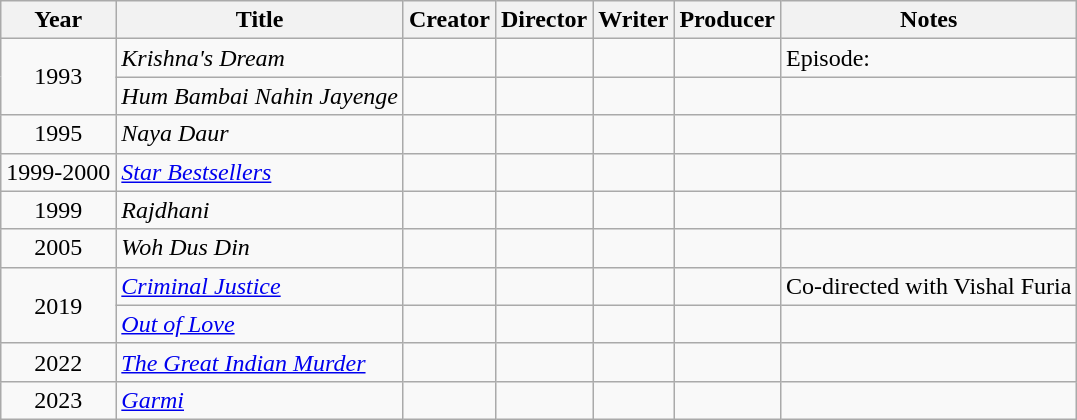<table class="wikitable sortable ">
<tr>
<th>Year</th>
<th>Title</th>
<th>Creator</th>
<th>Director</th>
<th>Writer</th>
<th>Producer</th>
<th>Notes</th>
</tr>
<tr>
<td style="text-align:center;" rowspan=2>1993</td>
<td><em>Krishna's Dream</em></td>
<td></td>
<td></td>
<td></td>
<td></td>
<td>Episode: </td>
</tr>
<tr>
<td><em>Hum Bambai Nahin Jayenge</em></td>
<td></td>
<td></td>
<td></td>
<td></td>
<td></td>
</tr>
<tr>
<td style="text-align:center;">1995</td>
<td><em>Naya Daur</em></td>
<td></td>
<td></td>
<td></td>
<td></td>
<td></td>
</tr>
<tr>
<td style="text-align:center;">1999-2000</td>
<td><em><a href='#'>Star Bestsellers</a></em></td>
<td></td>
<td></td>
<td></td>
<td></td>
<td></td>
</tr>
<tr>
<td style="text-align:center;">1999</td>
<td><em>Rajdhani</em></td>
<td></td>
<td></td>
<td></td>
<td></td>
<td></td>
</tr>
<tr>
<td style="text-align:center;">2005</td>
<td><em>Woh Dus Din</em></td>
<td></td>
<td></td>
<td></td>
<td></td>
<td></td>
</tr>
<tr>
<td style="text-align:center;" rowspan=2>2019</td>
<td><em><a href='#'>Criminal Justice</a></em></td>
<td></td>
<td></td>
<td></td>
<td></td>
<td>Co-directed with Vishal Furia</td>
</tr>
<tr>
<td><em><a href='#'>Out of Love</a></em></td>
<td></td>
<td></td>
<td></td>
<td></td>
<td></td>
</tr>
<tr>
<td style="text-align:center;">2022</td>
<td><em><a href='#'>The Great Indian Murder</a></em></td>
<td></td>
<td></td>
<td></td>
<td></td>
<td></td>
</tr>
<tr>
<td style="text-align:center;">2023</td>
<td><em><a href='#'>Garmi</a></em></td>
<td></td>
<td></td>
<td></td>
<td></td>
<td></td>
</tr>
</table>
